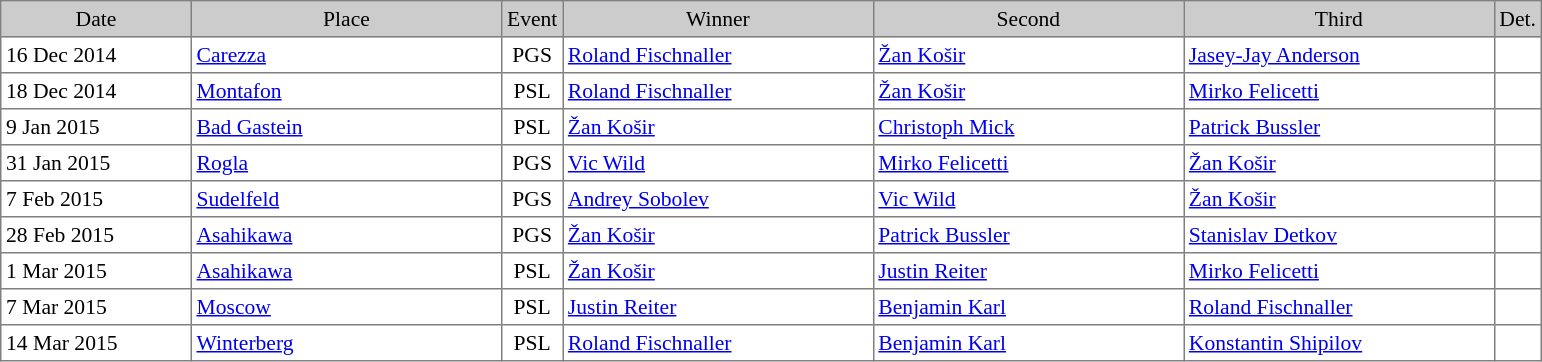<table cellpadding="3" cellspacing="0" border="1" style="background:#ffffff; font-size:90%; border:grey solid 1px; border-collapse:collapse;">
<tr style="background:#ccc; text-align:center;">
<td style="width:120px;">Date</td>
<td style="width:200px;">Place</td>
<td style="width:15px;">Event</td>
<td style="width:200px;">Winner</td>
<td style="width:200px;">Second</td>
<td style="width:200px;">Third</td>
<td style="width:15px;">Det.</td>
</tr>
<tr>
<td>16 Dec 2014</td>
<td> <a href='#'>Carezza</a></td>
<td align=center>PGS</td>
<td> <a href='#'>Roland Fischnaller</a></td>
<td> <a href='#'>Žan Košir</a></td>
<td> <a href='#'>Jasey-Jay Anderson</a></td>
<td></td>
</tr>
<tr>
<td>18 Dec 2014</td>
<td> <a href='#'>Montafon</a></td>
<td align=center>PSL</td>
<td> <a href='#'>Roland Fischnaller</a></td>
<td> <a href='#'>Žan Košir</a></td>
<td> <a href='#'>Mirko Felicetti</a></td>
<td></td>
</tr>
<tr>
<td>9 Jan 2015</td>
<td> <a href='#'>Bad Gastein</a></td>
<td align=center>PSL</td>
<td> <a href='#'>Žan Košir</a></td>
<td> <a href='#'>Christoph Mick</a></td>
<td> <a href='#'>Patrick Bussler</a></td>
<td></td>
</tr>
<tr>
<td>31 Jan 2015</td>
<td> <a href='#'>Rogla</a></td>
<td align=center>PGS</td>
<td> <a href='#'>Vic Wild</a></td>
<td> <a href='#'>Mirko Felicetti</a></td>
<td> <a href='#'>Žan Košir</a></td>
<td></td>
</tr>
<tr>
<td>7 Feb 2015</td>
<td> <a href='#'>Sudelfeld</a></td>
<td align=center>PGS</td>
<td> <a href='#'>Andrey Sobolev</a></td>
<td> <a href='#'>Vic Wild</a></td>
<td> <a href='#'>Žan Košir</a></td>
<td></td>
</tr>
<tr>
<td>28 Feb 2015</td>
<td> <a href='#'>Asahikawa</a></td>
<td align=center>PGS</td>
<td> <a href='#'>Žan Košir</a></td>
<td> <a href='#'>Patrick Bussler</a></td>
<td> <a href='#'>Stanislav Detkov</a></td>
<td></td>
</tr>
<tr>
<td>1 Mar 2015</td>
<td> <a href='#'>Asahikawa</a></td>
<td align=center>PSL</td>
<td> <a href='#'>Žan Košir</a></td>
<td> <a href='#'>Justin Reiter</a></td>
<td> <a href='#'>Mirko Felicetti</a></td>
<td></td>
</tr>
<tr>
<td>7 Mar 2015</td>
<td> <a href='#'>Moscow</a></td>
<td align=center>PSL</td>
<td> <a href='#'>Justin Reiter</a></td>
<td> <a href='#'>Benjamin Karl</a></td>
<td> <a href='#'>Roland Fischnaller</a></td>
<td></td>
</tr>
<tr>
<td>14 Mar 2015</td>
<td> <a href='#'>Winterberg</a></td>
<td align=center>PSL</td>
<td> <a href='#'>Roland Fischnaller</a></td>
<td> <a href='#'>Benjamin Karl</a></td>
<td> <a href='#'>Konstantin Shipilov</a></td>
<td></td>
</tr>
</table>
